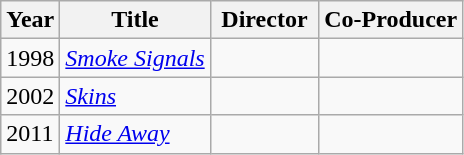<table class="wikitable">
<tr>
<th>Year</th>
<th>Title</th>
<th width=65>Director</th>
<th>Co-Producer</th>
</tr>
<tr>
<td>1998</td>
<td><em><a href='#'>Smoke Signals</a></em></td>
<td></td>
<td></td>
</tr>
<tr>
<td>2002</td>
<td><em><a href='#'>Skins</a></em></td>
<td></td>
<td></td>
</tr>
<tr>
<td>2011</td>
<td><em><a href='#'>Hide Away</a></em></td>
<td></td>
<td></td>
</tr>
</table>
